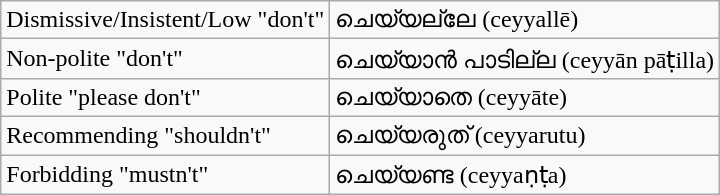<table class="wikitable">
<tr>
<td>Dismissive/Insistent/Low "don't"</td>
<td>ചെയ്യല്ലേ (ceyyallē)</td>
</tr>
<tr>
<td>Non-polite "don't"</td>
<td>ചെയ്യാൻ പാടില്ല (ceyyān pāṭilla)</td>
</tr>
<tr>
<td>Polite "please don't"</td>
<td>ചെയ്യാതെ (ceyyāte)</td>
</tr>
<tr>
<td>Recommending "shouldn't"</td>
<td>ചെയ്യരുത് (ceyyarutu)</td>
</tr>
<tr>
<td>Forbidding "mustn't"</td>
<td>ചെയ്യണ്ട (ceyyaṇṭa)</td>
</tr>
</table>
